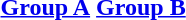<table>
<tr valign=top>
<th align="center"><a href='#'>Group A</a></th>
<th align="center"><a href='#'>Group B</a></th>
</tr>
<tr valign=top>
<td align="left"></td>
<td align="left"></td>
</tr>
</table>
